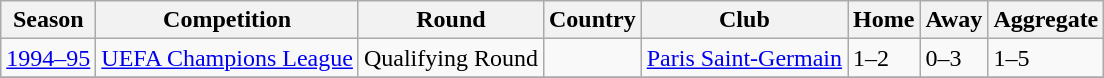<table class="wikitable">
<tr>
<th>Season</th>
<th>Competition</th>
<th>Round</th>
<th>Country</th>
<th>Club</th>
<th>Home</th>
<th>Away</th>
<th>Aggregate</th>
</tr>
<tr>
<td><a href='#'>1994–95</a></td>
<td><a href='#'>UEFA Champions League</a></td>
<td>Qualifying Round</td>
<td></td>
<td><a href='#'>Paris Saint-Germain</a></td>
<td>1–2</td>
<td>0–3</td>
<td>1–5</td>
</tr>
<tr>
</tr>
</table>
